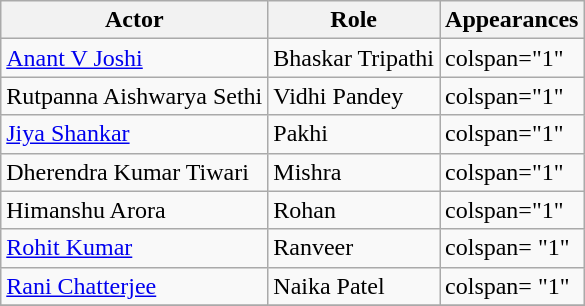<table class="wikitable">
<tr>
<th rowspan="1">Actor</th>
<th rowspan="1">Role</th>
<th colspan="1">Appearances</th>
</tr>
<tr>
<td><a href='#'>Anant V Joshi</a></td>
<td>Bhaskar Tripathi</td>
<td>colspan="1" </td>
</tr>
<tr>
<td>Rutpanna Aishwarya Sethi</td>
<td>Vidhi Pandey</td>
<td>colspan="1" </td>
</tr>
<tr>
<td><a href='#'>Jiya Shankar</a></td>
<td>Pakhi</td>
<td>colspan="1" </td>
</tr>
<tr>
<td>Dherendra Kumar Tiwari</td>
<td>Mishra</td>
<td>colspan="1" </td>
</tr>
<tr>
<td>Himanshu Arora</td>
<td>Rohan</td>
<td>colspan="1" </td>
</tr>
<tr>
<td><a href='#'>Rohit Kumar</a></td>
<td>Ranveer</td>
<td>colspan= "1" </td>
</tr>
<tr>
<td><a href='#'>Rani Chatterjee</a></td>
<td>Naika Patel</td>
<td>colspan= "1" </td>
</tr>
<tr>
</tr>
</table>
